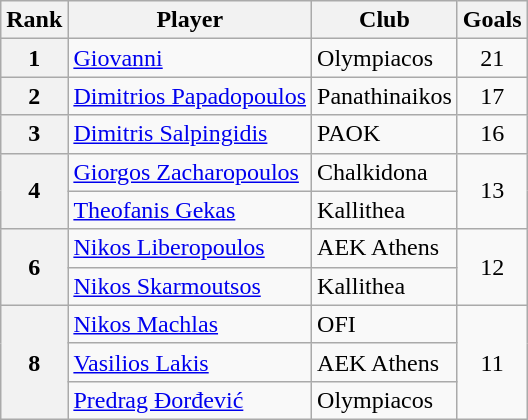<table class="wikitable" style="text-align:center">
<tr>
<th>Rank</th>
<th>Player</th>
<th>Club</th>
<th>Goals</th>
</tr>
<tr>
<th>1</th>
<td align="left"> <a href='#'>Giovanni</a></td>
<td align="left">Olympiacos</td>
<td>21</td>
</tr>
<tr>
<th>2</th>
<td align="left"> <a href='#'>Dimitrios Papadopoulos</a></td>
<td align="left">Panathinaikos</td>
<td>17</td>
</tr>
<tr>
<th>3</th>
<td align="left"> <a href='#'>Dimitris Salpingidis</a></td>
<td align="left">PAOK</td>
<td>16</td>
</tr>
<tr>
<th rowspan="2">4</th>
<td align="left"> <a href='#'>Giorgos Zacharopoulos</a></td>
<td align="left">Chalkidona</td>
<td rowspan="2">13</td>
</tr>
<tr>
<td align="left"> <a href='#'>Theofanis Gekas</a></td>
<td align="left">Kallithea</td>
</tr>
<tr>
<th rowspan="2">6</th>
<td align="left"> <a href='#'>Nikos Liberopoulos</a></td>
<td align="left">AEK Athens</td>
<td rowspan="2">12</td>
</tr>
<tr>
<td align="left"> <a href='#'>Nikos Skarmoutsos</a></td>
<td align="left">Kallithea</td>
</tr>
<tr>
<th rowspan="3">8</th>
<td align="left"> <a href='#'>Nikos Machlas</a></td>
<td align="left">OFI</td>
<td rowspan="3">11</td>
</tr>
<tr>
<td align="left"> <a href='#'>Vasilios Lakis</a></td>
<td align="left">AEK Athens</td>
</tr>
<tr>
<td align="left"> <a href='#'>Predrag Đorđević</a></td>
<td align="left">Olympiacos</td>
</tr>
</table>
